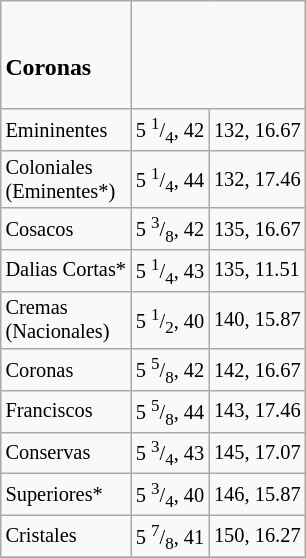<table class="wikitable" style="font-size: 85%; margin:1em auto;">
<tr>
<td><br><h3>Coronas</h3></td>
</tr>
<tr>
<td>Emininentes</td>
<td>5 <sup>1</sup>/<sub>4</sub>, 42</td>
<td>132, 16.67</td>
</tr>
<tr>
<td>Coloniales<br>(Eminentes*)</td>
<td>5 <sup>1</sup>/<sub>4</sub>, 44</td>
<td>132, 17.46</td>
</tr>
<tr>
<td>Cosacos</td>
<td>5 <sup>3</sup>/<sub>8</sub>, 42</td>
<td>135, 16.67</td>
</tr>
<tr>
<td>Dalias Cortas*</td>
<td>5 <sup>1</sup>/<sub>4</sub>, 43</td>
<td>135, 11.51</td>
</tr>
<tr>
<td>Cremas<br>(Nacionales)</td>
<td>5 <sup>1</sup>/<sub>2</sub>, 40</td>
<td>140, 15.87</td>
</tr>
<tr>
<td>Coronas</td>
<td>5 <sup>5</sup>/<sub>8</sub>, 42</td>
<td>142, 16.67</td>
</tr>
<tr>
<td>Franciscos</td>
<td>5 <sup>5</sup>/<sub>8</sub>, 44</td>
<td>143, 17.46</td>
</tr>
<tr>
<td>Conservas</td>
<td>5 <sup>3</sup>/<sub>4</sub>, 43</td>
<td>145, 17.07</td>
</tr>
<tr>
<td>Superiores*</td>
<td>5 <sup>3</sup>/<sub>4</sub>, 40</td>
<td>146, 15.87</td>
</tr>
<tr>
<td>Cristales</td>
<td>5 <sup>7</sup>/<sub>8</sub>, 41</td>
<td>150, 16.27</td>
</tr>
<tr>
</tr>
</table>
